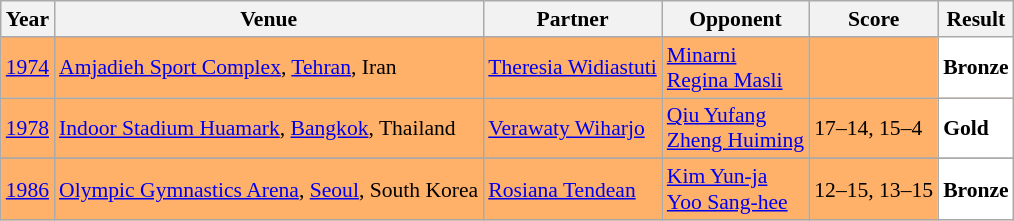<table class="sortable wikitable" style="font-size: 90%;">
<tr>
<th>Year</th>
<th>Venue</th>
<th>Partner</th>
<th>Opponent</th>
<th>Score</th>
<th>Result</th>
</tr>
<tr style="background:#FFB069">
<td align="center"><a href='#'>1974</a></td>
<td align="left"><a href='#'>Amjadieh Sport Complex</a>, <a href='#'>Tehran</a>, Iran</td>
<td align="left"> <a href='#'>Theresia Widiastuti</a></td>
<td align="left"> <a href='#'>Minarni</a><br> <a href='#'>Regina Masli</a></td>
<td align="left"></td>
<td style="text-align:left; background:white"> <strong>Bronze</strong></td>
</tr>
<tr style="background:#FFB069">
<td align="center"><a href='#'>1978</a></td>
<td align="left"><a href='#'>Indoor Stadium Huamark</a>, <a href='#'>Bangkok</a>, Thailand</td>
<td align="left"> <a href='#'>Verawaty Wiharjo</a></td>
<td align="left"> <a href='#'>Qiu Yufang</a><br> <a href='#'>Zheng Huiming</a></td>
<td align="left">17–14, 15–4</td>
<td style="text-align:left; background:white"> <strong>Gold</strong></td>
</tr>
<tr>
</tr>
<tr style="background:#FFB069">
<td align="center"><a href='#'>1986</a></td>
<td align="left"><a href='#'>Olympic Gymnastics Arena</a>, <a href='#'>Seoul</a>, South Korea</td>
<td align="left"> <a href='#'>Rosiana Tendean</a></td>
<td align="left"> <a href='#'>Kim Yun-ja</a><br> <a href='#'>Yoo Sang-hee</a></td>
<td align="left">12–15, 13–15</td>
<td style="text-align:left; background:white"> <strong>Bronze</strong></td>
</tr>
</table>
